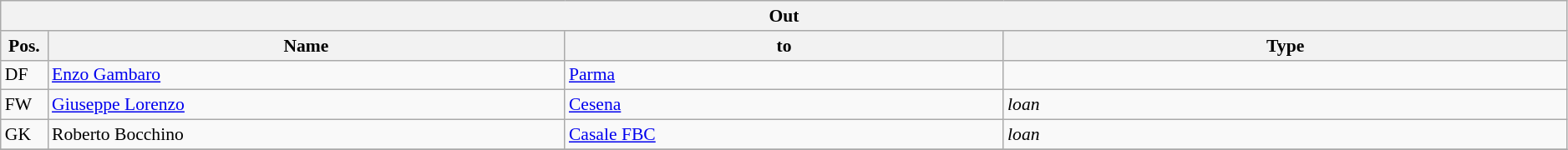<table class="wikitable" style="font-size:90%;width:99%;">
<tr>
<th colspan="4">Out</th>
</tr>
<tr>
<th width=3%>Pos.</th>
<th width=33%>Name</th>
<th width=28%>to</th>
<th width=36%>Type</th>
</tr>
<tr>
<td>DF</td>
<td><a href='#'>Enzo Gambaro</a></td>
<td><a href='#'>Parma</a></td>
<td></td>
</tr>
<tr>
<td>FW</td>
<td><a href='#'>Giuseppe Lorenzo</a></td>
<td><a href='#'>Cesena</a></td>
<td><em>loan</em></td>
</tr>
<tr>
<td>GK</td>
<td>Roberto Bocchino</td>
<td><a href='#'>Casale FBC</a></td>
<td><em>loan</em></td>
</tr>
<tr>
</tr>
</table>
